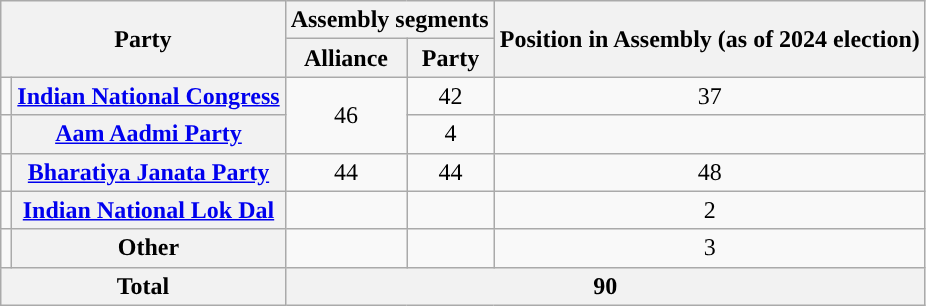<table class="wikitable" style="text-align:center">
<tr>
<th colspan="2" rowspan="2">Party</th>
<th colspan="2">Assembly segments</th>
<th rowspan="2">Position in Assembly (as of 2024 election)</th>
</tr>
<tr>
<th>Alliance</th>
<th>Party</th>
</tr>
<tr>
<td></td>
<th><a href='#'>Indian National Congress</a></th>
<td rowspan="2">46</td>
<td>42</td>
<td>37</td>
</tr>
<tr>
<td></td>
<th><a href='#'>Aam Aadmi Party</a></th>
<td>4</td>
<td></td>
</tr>
<tr>
<td></td>
<th><a href='#'>Bharatiya Janata Party</a></th>
<td>44</td>
<td>44</td>
<td>48</td>
</tr>
<tr>
<td></td>
<th><a href='#'>Indian National Lok Dal</a></th>
<td></td>
<td></td>
<td>2</td>
</tr>
<tr>
<td></td>
<th>Other</th>
<td></td>
<td></td>
<td>3</td>
</tr>
<tr>
<th colspan="2">Total</th>
<th colspan="4">90</th>
</tr>
</table>
